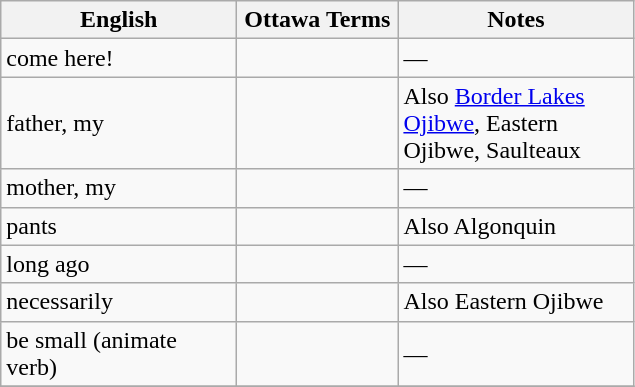<table class="wikitable" align="center">
<tr>
<th width = "150"><strong>English</strong></th>
<th width = "100"><strong>Ottawa Terms</strong></th>
<th width = "150"><strong>Notes</strong></th>
</tr>
<tr>
<td>come here!</td>
<td></td>
<td>—</td>
</tr>
<tr>
<td>father, my</td>
<td></td>
<td>Also <a href='#'>Border Lakes Ojibwe</a>, Eastern Ojibwe, Saulteaux</td>
</tr>
<tr>
<td>mother, my</td>
<td></td>
<td>—</td>
</tr>
<tr>
<td>pants</td>
<td></td>
<td>Also Algonquin</td>
</tr>
<tr>
<td>long ago</td>
<td></td>
<td>—</td>
</tr>
<tr>
<td>necessarily</td>
<td></td>
<td>Also Eastern Ojibwe</td>
</tr>
<tr>
<td>be small (animate verb)</td>
<td></td>
<td>—</td>
</tr>
<tr>
</tr>
</table>
